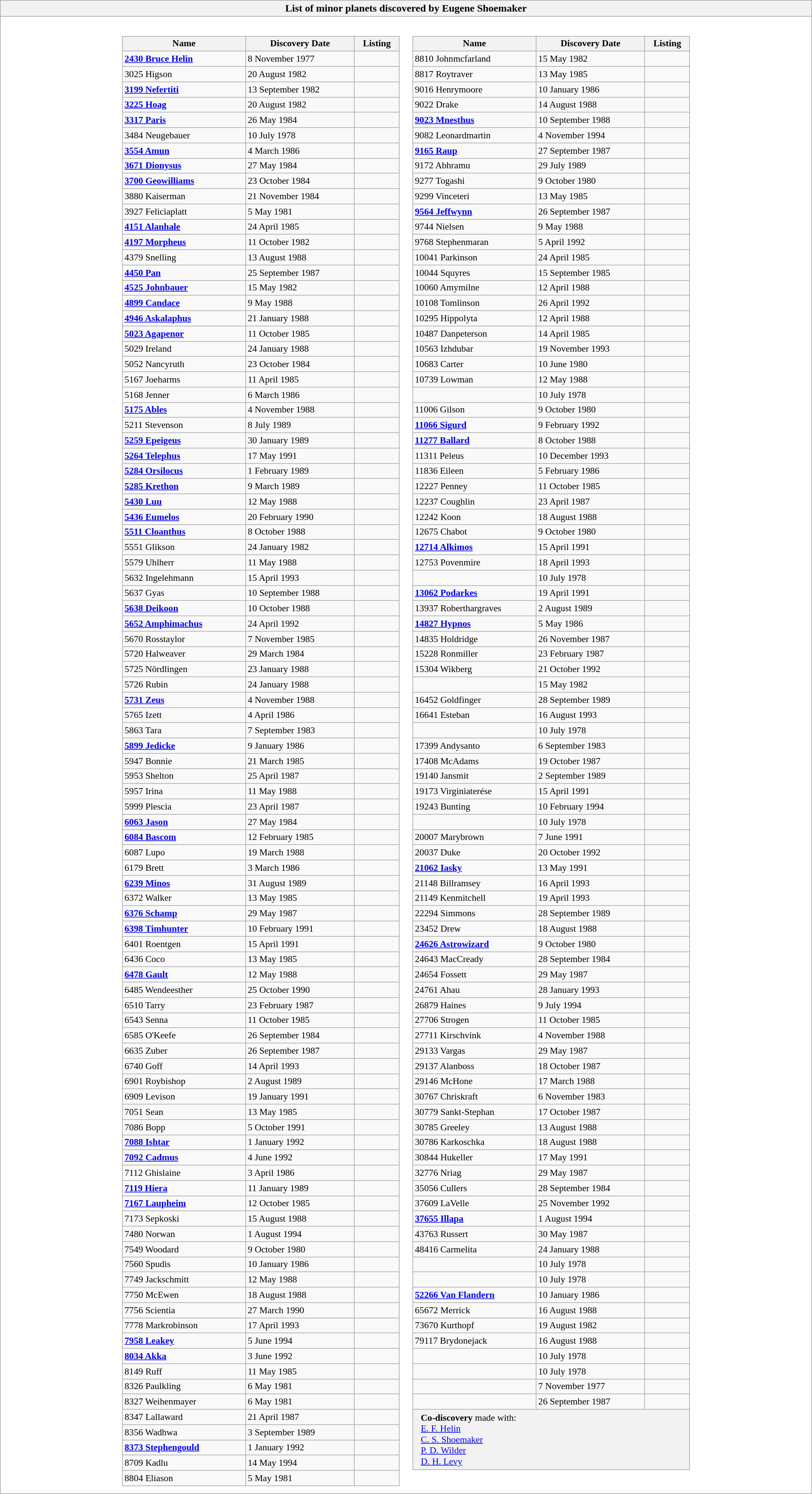<table class="wikitable collapsible collapsed"  style="width:100%; background:#fff;">
<tr>
<th>List of minor planets discovered by Eugene Shoemaker</th>
</tr>
<tr>
<td style="text-align:center;"><br><table class="wikitable" style="width: 30em; display:inline-table; margin:8px; text-align:left; font-size:90%">
<tr>
<th scope="col" style="width: 13.5em;">Name</th>
<th scope="col" style="width: 12em;">Discovery Date</th>
<th scope="col" style="width: 4.5em;">Listing</th>
</tr>
<tr>
<td><strong><a href='#'>2430 Bruce Helin</a></strong></td>
<td>8 November 1977</td>
<td> </td>
</tr>
<tr>
<td>3025 Higson</td>
<td>20 August 1982</td>
<td> </td>
</tr>
<tr>
<td><strong><a href='#'>3199 Nefertiti</a></strong></td>
<td>13 September 1982</td>
<td> </td>
</tr>
<tr>
<td><strong><a href='#'>3225 Hoag</a></strong></td>
<td>20 August 1982</td>
<td> </td>
</tr>
<tr>
<td><strong><a href='#'>3317 Paris</a></strong></td>
<td>26 May 1984</td>
<td> </td>
</tr>
<tr>
<td>3484 Neugebauer</td>
<td>10 July 1978</td>
<td> </td>
</tr>
<tr>
<td><strong><a href='#'>3554 Amun</a></strong></td>
<td>4 March 1986</td>
<td> </td>
</tr>
<tr>
<td><strong><a href='#'>3671 Dionysus</a></strong></td>
<td>27 May 1984</td>
<td> </td>
</tr>
<tr>
<td><strong><a href='#'>3700 Geowilliams</a></strong></td>
<td>23 October 1984</td>
<td> </td>
</tr>
<tr>
<td>3880 Kaiserman</td>
<td>21 November 1984</td>
<td> </td>
</tr>
<tr>
<td>3927 Feliciaplatt</td>
<td>5 May 1981</td>
<td> </td>
</tr>
<tr>
<td><strong><a href='#'>4151 Alanhale</a></strong></td>
<td>24 April 1985</td>
<td> </td>
</tr>
<tr>
<td><strong><a href='#'>4197 Morpheus</a></strong></td>
<td>11 October 1982</td>
<td> </td>
</tr>
<tr>
<td>4379 Snelling</td>
<td>13 August 1988</td>
<td> </td>
</tr>
<tr>
<td><strong><a href='#'>4450 Pan</a></strong></td>
<td>25 September 1987</td>
<td> </td>
</tr>
<tr>
<td><strong><a href='#'>4525 Johnbauer</a></strong></td>
<td>15 May 1982</td>
<td> </td>
</tr>
<tr>
<td><strong><a href='#'>4899 Candace</a></strong></td>
<td>9 May 1988</td>
<td> </td>
</tr>
<tr>
<td><strong><a href='#'>4946 Askalaphus</a></strong></td>
<td>21 January 1988</td>
<td> </td>
</tr>
<tr>
<td><strong><a href='#'>5023 Agapenor</a></strong></td>
<td>11 October 1985</td>
<td> </td>
</tr>
<tr>
<td>5029 Ireland</td>
<td>24 January 1988</td>
<td> </td>
</tr>
<tr>
<td>5052 Nancyruth</td>
<td>23 October 1984</td>
<td> </td>
</tr>
<tr>
<td>5167 Joeharms</td>
<td>11 April 1985</td>
<td> </td>
</tr>
<tr>
<td>5168 Jenner</td>
<td>6 March 1986</td>
<td> </td>
</tr>
<tr>
<td><strong><a href='#'>5175 Ables</a></strong></td>
<td>4 November 1988</td>
<td> </td>
</tr>
<tr>
<td>5211 Stevenson</td>
<td>8 July 1989</td>
<td> </td>
</tr>
<tr>
<td><strong><a href='#'>5259 Epeigeus</a></strong></td>
<td>30 January 1989</td>
<td> </td>
</tr>
<tr>
<td><strong><a href='#'>5264 Telephus</a></strong></td>
<td>17 May 1991</td>
<td> </td>
</tr>
<tr>
<td><strong><a href='#'>5284 Orsilocus</a></strong></td>
<td>1 February 1989</td>
<td> </td>
</tr>
<tr>
<td><strong><a href='#'>5285 Krethon</a></strong></td>
<td>9 March 1989</td>
<td> </td>
</tr>
<tr>
<td><strong><a href='#'>5430 Luu</a></strong></td>
<td>12 May 1988</td>
<td> </td>
</tr>
<tr>
<td><strong><a href='#'>5436 Eumelos</a></strong></td>
<td>20 February 1990</td>
<td> </td>
</tr>
<tr>
<td><strong><a href='#'>5511 Cloanthus</a></strong></td>
<td>8 October 1988</td>
<td> </td>
</tr>
<tr>
<td>5551 Glikson</td>
<td>24 January 1982</td>
<td> </td>
</tr>
<tr>
<td>5579 Uhlherr</td>
<td>11 May 1988</td>
<td> </td>
</tr>
<tr>
<td>5632 Ingelehmann</td>
<td>15 April 1993</td>
<td> </td>
</tr>
<tr>
<td>5637 Gyas</td>
<td>10 September 1988</td>
<td> </td>
</tr>
<tr>
<td><strong><a href='#'>5638 Deikoon</a></strong></td>
<td>10 October 1988</td>
<td> </td>
</tr>
<tr>
<td><strong><a href='#'>5652 Amphimachus</a></strong></td>
<td>24 April 1992</td>
<td> </td>
</tr>
<tr>
<td>5670 Rosstaylor</td>
<td>7 November 1985</td>
<td> </td>
</tr>
<tr>
<td>5720 Halweaver</td>
<td>29 March 1984</td>
<td> </td>
</tr>
<tr>
<td>5725 Nördlingen</td>
<td>23 January 1988</td>
<td> </td>
</tr>
<tr>
<td>5726 Rubin</td>
<td>24 January 1988</td>
<td> </td>
</tr>
<tr>
<td><strong><a href='#'>5731 Zeus</a></strong></td>
<td>4 November 1988</td>
<td> </td>
</tr>
<tr>
<td>5765 Izett</td>
<td>4 April 1986</td>
<td> </td>
</tr>
<tr>
<td>5863 Tara</td>
<td>7 September 1983</td>
<td> </td>
</tr>
<tr>
<td><strong><a href='#'>5899 Jedicke</a></strong></td>
<td>9 January 1986</td>
<td> </td>
</tr>
<tr>
<td>5947 Bonnie</td>
<td>21 March 1985</td>
<td> </td>
</tr>
<tr>
<td>5953 Shelton</td>
<td>25 April 1987</td>
<td> </td>
</tr>
<tr>
<td>5957 Irina</td>
<td>11 May 1988</td>
<td> </td>
</tr>
<tr>
<td>5999 Plescia</td>
<td>23 April 1987</td>
<td> </td>
</tr>
<tr>
<td><strong><a href='#'>6063 Jason</a></strong></td>
<td>27 May 1984</td>
<td> </td>
</tr>
<tr>
<td><strong><a href='#'>6084 Bascom</a></strong></td>
<td>12 February 1985</td>
<td> </td>
</tr>
<tr>
<td>6087 Lupo</td>
<td>19 March 1988</td>
<td> </td>
</tr>
<tr>
<td>6179 Brett</td>
<td>3 March 1986</td>
<td> </td>
</tr>
<tr>
<td><strong><a href='#'>6239 Minos</a></strong></td>
<td>31 August 1989</td>
<td> </td>
</tr>
<tr>
<td>6372 Walker</td>
<td>13 May 1985</td>
<td> </td>
</tr>
<tr>
<td><strong><a href='#'>6376 Schamp</a></strong></td>
<td>29 May 1987</td>
<td> </td>
</tr>
<tr>
<td><strong><a href='#'>6398 Timhunter</a></strong></td>
<td>10 February 1991</td>
<td> </td>
</tr>
<tr>
<td>6401 Roentgen</td>
<td>15 April 1991</td>
<td> </td>
</tr>
<tr>
<td>6436 Coco</td>
<td>13 May 1985</td>
<td> </td>
</tr>
<tr>
<td><strong><a href='#'>6478 Gault</a></strong></td>
<td>12 May 1988</td>
<td> </td>
</tr>
<tr>
<td>6485 Wendeesther</td>
<td>25 October 1990</td>
<td> </td>
</tr>
<tr>
<td>6510 Tarry</td>
<td>23 February 1987</td>
<td> </td>
</tr>
<tr>
<td>6543 Senna</td>
<td>11 October 1985</td>
<td> </td>
</tr>
<tr>
<td>6585 O'Keefe</td>
<td>26 September 1984</td>
<td> </td>
</tr>
<tr>
<td>6635 Zuber</td>
<td>26 September 1987</td>
<td> </td>
</tr>
<tr>
<td>6740 Goff</td>
<td>14 April 1993</td>
<td> </td>
</tr>
<tr>
<td>6901 Roybishop</td>
<td>2 August 1989</td>
<td> </td>
</tr>
<tr>
<td>6909 Levison</td>
<td>19 January 1991</td>
<td> </td>
</tr>
<tr>
<td>7051 Sean</td>
<td>13 May 1985</td>
<td> </td>
</tr>
<tr>
<td>7086 Bopp</td>
<td>5 October 1991</td>
<td> </td>
</tr>
<tr>
<td><strong><a href='#'>7088 Ishtar</a></strong></td>
<td>1 January 1992</td>
<td> </td>
</tr>
<tr>
<td><strong><a href='#'>7092 Cadmus</a></strong></td>
<td>4 June 1992</td>
<td> </td>
</tr>
<tr>
<td>7112 Ghislaine</td>
<td>3 April 1986</td>
<td> </td>
</tr>
<tr>
<td><strong><a href='#'>7119 Hiera</a></strong></td>
<td>11 January 1989</td>
<td> </td>
</tr>
<tr>
<td><strong><a href='#'>7167 Laupheim</a></strong></td>
<td>12 October 1985</td>
<td> </td>
</tr>
<tr>
<td>7173 Sepkoski</td>
<td>15 August 1988</td>
<td> </td>
</tr>
<tr>
<td>7480 Norwan</td>
<td>1 August 1994</td>
<td> </td>
</tr>
<tr>
<td>7549 Woodard</td>
<td>9 October 1980</td>
<td> </td>
</tr>
<tr>
<td>7560 Spudis</td>
<td>10 January 1986</td>
<td> </td>
</tr>
<tr>
<td>7749 Jackschmitt</td>
<td>12 May 1988</td>
<td> </td>
</tr>
<tr>
<td>7750 McEwen</td>
<td>18 August 1988</td>
<td> </td>
</tr>
<tr>
<td>7756 Scientia</td>
<td>27 March 1990</td>
<td> </td>
</tr>
<tr>
<td>7778 Markrobinson</td>
<td>17 April 1993</td>
<td> </td>
</tr>
<tr>
<td><strong><a href='#'>7958 Leakey</a></strong></td>
<td>5 June 1994</td>
<td> </td>
</tr>
<tr>
<td><strong><a href='#'>8034 Akka</a></strong></td>
<td>3 June 1992</td>
<td> </td>
</tr>
<tr>
<td>8149 Ruff</td>
<td>11 May 1985</td>
<td> </td>
</tr>
<tr>
<td>8326 Paulkling</td>
<td>6 May 1981</td>
<td> </td>
</tr>
<tr>
<td>8327 Weihenmayer</td>
<td>6 May 1981</td>
<td> </td>
</tr>
<tr>
<td>8347 Lallaward</td>
<td>21 April 1987</td>
<td> </td>
</tr>
<tr>
<td>8356 Wadhwa</td>
<td>3 September 1989</td>
<td> </td>
</tr>
<tr>
<td><strong><a href='#'>8373 Stephengould</a></strong></td>
<td>1 January 1992</td>
<td> </td>
</tr>
<tr>
<td>8709 Kadlu</td>
<td>14 May 1994</td>
<td> </td>
</tr>
<tr>
<td>8804 Eliason</td>
<td>5 May 1981</td>
<td> </td>
</tr>
</table>
<table class="wikitable" style="width: 30em; display:inline-table; margin:8px; text-align:left; font-size:90%">
<tr>
<th scope="col" style="width: 13.5em;">Name</th>
<th scope="col" style="width: 12em;">Discovery Date</th>
<th scope="col" style="width: 4.5em;">Listing</th>
</tr>
<tr>
<td>8810 Johnmcfarland</td>
<td>15 May 1982</td>
<td> </td>
</tr>
<tr>
<td>8817 Roytraver</td>
<td>13 May 1985</td>
<td> </td>
</tr>
<tr>
<td>9016 Henrymoore</td>
<td>10 January 1986</td>
<td> </td>
</tr>
<tr>
<td>9022 Drake</td>
<td>14 August 1988</td>
<td> </td>
</tr>
<tr>
<td><strong><a href='#'>9023 Mnesthus</a></strong></td>
<td>10 September 1988</td>
<td> </td>
</tr>
<tr>
<td>9082 Leonardmartin</td>
<td>4 November 1994</td>
<td> </td>
</tr>
<tr>
<td><strong><a href='#'>9165 Raup</a></strong></td>
<td>27 September 1987</td>
<td> </td>
</tr>
<tr>
<td>9172 Abhramu</td>
<td>29 July 1989</td>
<td> </td>
</tr>
<tr>
<td>9277 Togashi</td>
<td>9 October 1980</td>
<td> </td>
</tr>
<tr>
<td>9299 Vinceteri</td>
<td>13 May 1985</td>
<td> </td>
</tr>
<tr>
<td><strong><a href='#'>9564 Jeffwynn</a></strong></td>
<td>26 September 1987</td>
<td> </td>
</tr>
<tr>
<td>9744 Nielsen</td>
<td>9 May 1988</td>
<td> </td>
</tr>
<tr>
<td>9768 Stephenmaran</td>
<td>5 April 1992</td>
<td> </td>
</tr>
<tr>
<td>10041 Parkinson</td>
<td>24 April 1985</td>
<td> </td>
</tr>
<tr>
<td>10044 Squyres</td>
<td>15 September 1985</td>
<td> </td>
</tr>
<tr>
<td>10060 Amymilne</td>
<td>12 April 1988</td>
<td> </td>
</tr>
<tr>
<td>10108 Tomlinson</td>
<td>26 April 1992</td>
<td> </td>
</tr>
<tr>
<td>10295 Hippolyta</td>
<td>12 April 1988</td>
<td> </td>
</tr>
<tr>
<td>10487 Danpeterson</td>
<td>14 April 1985</td>
<td> </td>
</tr>
<tr>
<td>10563 Izhdubar</td>
<td>19 November 1993</td>
<td> </td>
</tr>
<tr>
<td>10683 Carter</td>
<td>10 June 1980</td>
<td> </td>
</tr>
<tr>
<td>10739 Lowman</td>
<td>12 May 1988</td>
<td> </td>
</tr>
<tr>
<td></td>
<td>10 July 1978</td>
<td> </td>
</tr>
<tr>
<td>11006 Gilson</td>
<td>9 October 1980</td>
<td> </td>
</tr>
<tr>
<td><strong><a href='#'>11066 Sigurd</a></strong></td>
<td>9 February 1992</td>
<td> </td>
</tr>
<tr>
<td><strong><a href='#'>11277 Ballard</a></strong></td>
<td>8 October 1988</td>
<td> </td>
</tr>
<tr>
<td>11311 Peleus</td>
<td>10 December 1993</td>
<td> </td>
</tr>
<tr>
<td>11836 Eileen</td>
<td>5 February 1986</td>
<td> </td>
</tr>
<tr>
<td>12227 Penney</td>
<td>11 October 1985</td>
<td> </td>
</tr>
<tr>
<td>12237 Coughlin</td>
<td>23 April 1987</td>
<td> </td>
</tr>
<tr>
<td>12242 Koon</td>
<td>18 August 1988</td>
<td> </td>
</tr>
<tr>
<td>12675 Chabot</td>
<td>9 October 1980</td>
<td> </td>
</tr>
<tr>
<td><strong><a href='#'>12714 Alkimos</a></strong></td>
<td>15 April 1991</td>
<td> </td>
</tr>
<tr>
<td>12753 Povenmire</td>
<td>18 April 1993</td>
<td> </td>
</tr>
<tr>
<td></td>
<td>10 July 1978</td>
<td> </td>
</tr>
<tr>
<td><strong><a href='#'>13062 Podarkes</a></strong></td>
<td>19 April 1991</td>
<td> </td>
</tr>
<tr>
<td>13937 Roberthargraves</td>
<td>2 August 1989</td>
<td> </td>
</tr>
<tr>
<td><strong><a href='#'>14827 Hypnos</a></strong></td>
<td>5 May 1986</td>
<td> </td>
</tr>
<tr>
<td>14835 Holdridge</td>
<td>26 November 1987</td>
<td> </td>
</tr>
<tr>
<td>15228 Ronmiller</td>
<td>23 February 1987</td>
<td> </td>
</tr>
<tr>
<td>15304 Wikberg</td>
<td>21 October 1992</td>
<td> </td>
</tr>
<tr>
<td></td>
<td>15 May 1982</td>
<td> </td>
</tr>
<tr>
<td>16452 Goldfinger</td>
<td>28 September 1989</td>
<td> </td>
</tr>
<tr>
<td>16641 Esteban</td>
<td>16 August 1993</td>
<td> </td>
</tr>
<tr>
<td></td>
<td>10 July 1978</td>
<td> </td>
</tr>
<tr>
<td>17399 Andysanto</td>
<td>6 September 1983</td>
<td> </td>
</tr>
<tr>
<td>17408 McAdams</td>
<td>19 October 1987</td>
<td> </td>
</tr>
<tr>
<td>19140 Jansmit</td>
<td>2 September 1989</td>
<td> </td>
</tr>
<tr>
<td>19173 Virginiaterése</td>
<td>15 April 1991</td>
<td> </td>
</tr>
<tr>
<td>19243 Bunting</td>
<td>10 February 1994</td>
<td> </td>
</tr>
<tr>
<td></td>
<td>10 July 1978</td>
<td> </td>
</tr>
<tr>
<td>20007 Marybrown</td>
<td>7 June 1991</td>
<td> </td>
</tr>
<tr>
<td>20037 Duke</td>
<td>20 October 1992</td>
<td> </td>
</tr>
<tr>
<td><strong><a href='#'>21062 Iasky</a></strong></td>
<td>13 May 1991</td>
<td> </td>
</tr>
<tr>
<td>21148 Billramsey</td>
<td>16 April 1993</td>
<td> </td>
</tr>
<tr>
<td>21149 Kenmitchell</td>
<td>19 April 1993</td>
<td> </td>
</tr>
<tr>
<td>22294 Simmons</td>
<td>28 September 1989</td>
<td> </td>
</tr>
<tr>
<td>23452 Drew</td>
<td>18 August 1988</td>
<td> </td>
</tr>
<tr>
<td><strong><a href='#'>24626 Astrowizard</a></strong></td>
<td>9 October 1980</td>
<td> </td>
</tr>
<tr>
<td>24643 MacCready</td>
<td>28 September 1984</td>
<td> </td>
</tr>
<tr>
<td>24654 Fossett</td>
<td>29 May 1987</td>
<td> </td>
</tr>
<tr>
<td>24761 Ahau</td>
<td>28 January 1993</td>
<td> </td>
</tr>
<tr>
<td>26879 Haines</td>
<td>9 July 1994</td>
<td> </td>
</tr>
<tr>
<td>27706 Strogen</td>
<td>11 October 1985</td>
<td> </td>
</tr>
<tr>
<td>27711 Kirschvink</td>
<td>4 November 1988</td>
<td> </td>
</tr>
<tr>
<td>29133 Vargas</td>
<td>29 May 1987</td>
<td> </td>
</tr>
<tr>
<td>29137 Alanboss</td>
<td>18 October 1987</td>
<td> </td>
</tr>
<tr>
<td>29146 McHone</td>
<td>17 March 1988</td>
<td> </td>
</tr>
<tr>
<td>30767 Chriskraft</td>
<td>6 November 1983</td>
<td> </td>
</tr>
<tr>
<td>30779 Sankt-Stephan</td>
<td>17 October 1987</td>
<td> </td>
</tr>
<tr>
<td>30785 Greeley</td>
<td>13 August 1988</td>
<td> </td>
</tr>
<tr>
<td>30786 Karkoschka</td>
<td>18 August 1988</td>
<td> </td>
</tr>
<tr>
<td>30844 Hukeller</td>
<td>17 May 1991</td>
<td> </td>
</tr>
<tr>
<td>32776 Nriag</td>
<td>29 May 1987</td>
<td> </td>
</tr>
<tr>
<td>35056 Cullers</td>
<td>28 September 1984</td>
<td> </td>
</tr>
<tr>
<td>37609 LaVelle</td>
<td>25 November 1992</td>
<td> </td>
</tr>
<tr>
<td><strong><a href='#'>37655 Illapa</a></strong></td>
<td>1 August 1994</td>
<td> </td>
</tr>
<tr>
<td>43763 Russert</td>
<td>30 May 1987</td>
<td> </td>
</tr>
<tr>
<td>48416 Carmelita</td>
<td>24 January 1988</td>
<td> </td>
</tr>
<tr>
<td></td>
<td>10 July 1978</td>
<td> </td>
</tr>
<tr>
<td></td>
<td>10 July 1978</td>
<td> </td>
</tr>
<tr>
<td><strong><a href='#'>52266 Van Flandern</a></strong></td>
<td>10 January 1986</td>
<td> </td>
</tr>
<tr>
<td>65672 Merrick</td>
<td>16 August 1988</td>
<td> </td>
</tr>
<tr>
<td>73670 Kurthopf</td>
<td>19 August 1982</td>
<td> </td>
</tr>
<tr>
<td>79117 Brydonejack</td>
<td>16 August 1988</td>
<td> </td>
</tr>
<tr>
<td></td>
<td>10 July 1978</td>
<td> </td>
</tr>
<tr>
<td></td>
<td>10 July 1978</td>
<td> </td>
</tr>
<tr>
<td></td>
<td>7 November 1977</td>
<td> </td>
</tr>
<tr>
<td></td>
<td>26 September 1987</td>
<td> </td>
</tr>
<tr>
<th colspan=3 style="font-weight: normal; text-align: left; padding: 4px 12px;"><strong>Co-discovery</strong> made with:<br> <a href='#'>E. F. Helin</a><br> <a href='#'>C. S. Shoemaker</a><br> <a href='#'>P. D. Wilder</a><br> <a href='#'>D. H. Levy</a></th>
</tr>
</table>
</td>
</tr>
</table>
